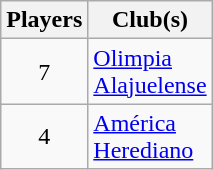<table class="wikitable">
<tr>
<th>Players</th>
<th>Club(s)</th>
</tr>
<tr>
<td align=center>7</td>
<td> <a href='#'>Olimpia</a><br> <a href='#'>Alajuelense</a></td>
</tr>
<tr>
<td align=center>4</td>
<td> <a href='#'>América</a><br> <a href='#'>Herediano</a></td>
</tr>
</table>
